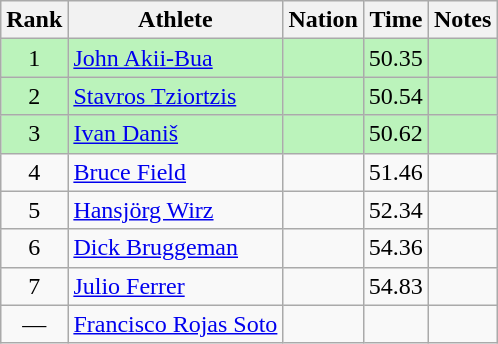<table class="wikitable sortable" style="text-align:center">
<tr>
<th>Rank</th>
<th>Athlete</th>
<th>Nation</th>
<th>Time</th>
<th>Notes</th>
</tr>
<tr bgcolor=bbf3bb>
<td>1</td>
<td align=left><a href='#'>John Akii-Bua</a></td>
<td align=left></td>
<td>50.35</td>
<td></td>
</tr>
<tr bgcolor=bbf3bb>
<td>2</td>
<td align=left><a href='#'>Stavros Tziortzis</a></td>
<td align=left></td>
<td>50.54</td>
<td></td>
</tr>
<tr bgcolor=bbf3bb>
<td>3</td>
<td align=left><a href='#'>Ivan Daniš</a></td>
<td align=left></td>
<td>50.62</td>
<td></td>
</tr>
<tr>
<td>4</td>
<td align=left><a href='#'>Bruce Field</a></td>
<td align=left></td>
<td>51.46</td>
<td></td>
</tr>
<tr>
<td>5</td>
<td align=left><a href='#'>Hansjörg Wirz</a></td>
<td align=left></td>
<td>52.34</td>
<td></td>
</tr>
<tr>
<td>6</td>
<td align=left><a href='#'>Dick Bruggeman</a></td>
<td align=left></td>
<td>54.36</td>
<td></td>
</tr>
<tr>
<td>7</td>
<td align=left><a href='#'>Julio Ferrer</a></td>
<td align=left></td>
<td>54.83</td>
<td></td>
</tr>
<tr>
<td data-sort-value=8>—</td>
<td align=left><a href='#'>Francisco Rojas Soto</a></td>
<td align=left></td>
<td data-sort-value=99.9></td>
<td></td>
</tr>
</table>
